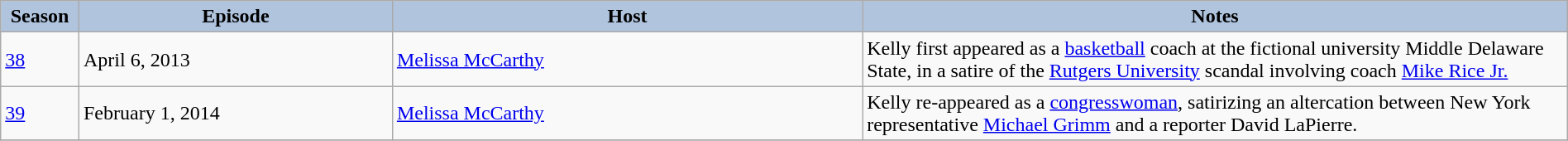<table class="wikitable" style="width:100%;">
<tr>
<th style="background:#B0C4DE;" width="5%">Season</th>
<th style="background:#B0C4DE;" width="20%">Episode</th>
<th style="background:#B0C4DE;" width="30%">Host</th>
<th style="background:#B0C4DE;" width="45%">Notes</th>
</tr>
<tr>
<td><a href='#'>38</a></td>
<td>April 6, 2013</td>
<td><a href='#'>Melissa McCarthy</a></td>
<td>Kelly first appeared as a <a href='#'>basketball</a> coach at the fictional university Middle Delaware State, in a satire of the <a href='#'>Rutgers University</a> scandal involving coach <a href='#'>Mike Rice Jr.</a></td>
</tr>
<tr>
<td><a href='#'>39</a></td>
<td>February 1, 2014</td>
<td><a href='#'>Melissa McCarthy</a></td>
<td>Kelly re-appeared as a <a href='#'>congresswoman</a>, satirizing an altercation between New York representative <a href='#'>Michael Grimm</a> and a reporter David LaPierre.</td>
</tr>
<tr>
</tr>
</table>
